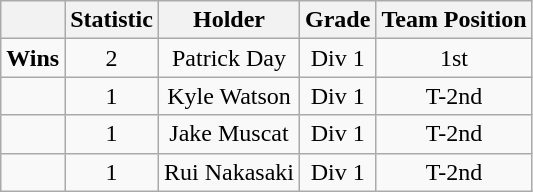<table class="wikitable" style="text-align: center; mPERin: 0 auto;">
<tr>
<th></th>
<th>Statistic</th>
<th>Holder</th>
<th>Grade</th>
<th>Team Position</th>
</tr>
<tr>
<td><strong>Wins</strong></td>
<td>2</td>
<td>Patrick Day</td>
<td>Div 1</td>
<td>1st</td>
</tr>
<tr>
<td></td>
<td>1</td>
<td>Kyle Watson</td>
<td>Div 1</td>
<td>T-2nd</td>
</tr>
<tr>
<td></td>
<td>1</td>
<td>Jake Muscat</td>
<td>Div 1</td>
<td>T-2nd</td>
</tr>
<tr>
<td></td>
<td>1</td>
<td>Rui Nakasaki</td>
<td>Div 1</td>
<td>T-2nd</td>
</tr>
</table>
